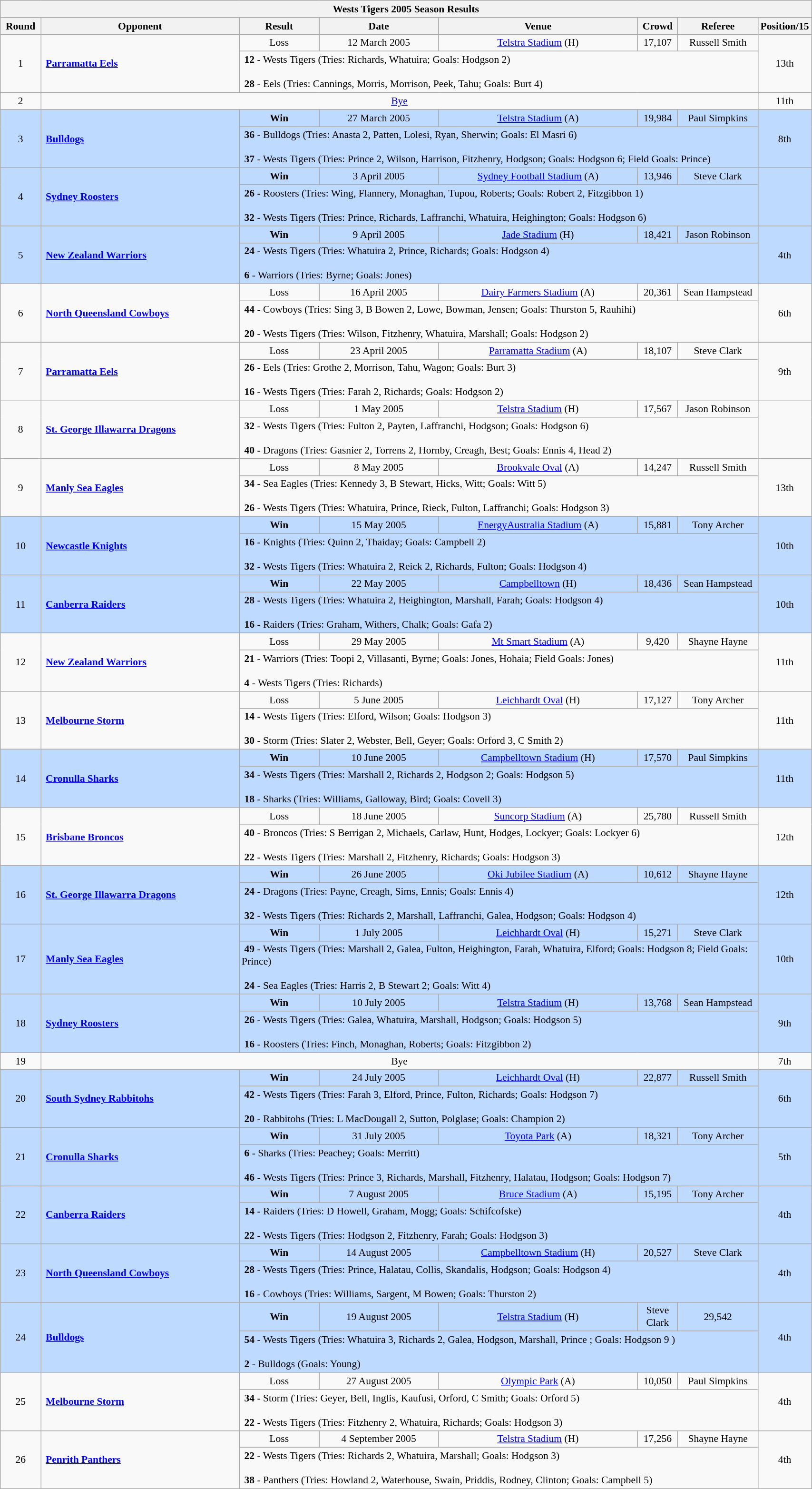<table class="wikitable" border=1 style="border-collapse:collapse; font-size:90%; text-align:center;" cellpadding=2 cellspacing=2 width=90%   class="toccolours collapsible collapsed">
<tr bgcolor="#efefef">
<th colspan="8">Wests Tigers 2005 Season Results</th>
</tr>
<tr bgcolor="#efefef">
<th width=5%>Round</th>
<th width=25%>Opponent</th>
<th width=10%>Result</th>
<th width=15%>Date</th>
<th width=25%>Venue</th>
<th width=5%>Crowd</th>
<th width=10%>Referee</th>
<th width=5%>Position/15</th>
</tr>
<tr>
<td rowspan="2">1</td>
<td rowspan="2" align=left> <strong><a href='#'>Parramatta Eels</a></strong></td>
<td>Loss</td>
<td>12 March 2005</td>
<td><a href='#'>Telstra Stadium</a> (H)</td>
<td>17,107</td>
<td>Russell Smith</td>
<td rowspan="2">13th</td>
</tr>
<tr>
<td colspan="5" align="left"> <strong>12</strong> - Wests Tigers (Tries: Richards, Whatuira; Goals: Hodgson 2) <br><br> <strong>28</strong> - Eels (Tries: Cannings, Morris, Morrison, Peek, Tahu; Goals: Burt 4)</td>
</tr>
<tr>
<td>2</td>
<td colspan="6"><a href='#'>Bye</a></td>
<td>11th</td>
</tr>
<tr style="background:#BEDAFF;">
<td rowspan="2">3</td>
<td rowspan="2" align=left> <strong><a href='#'>Bulldogs</a></strong></td>
<td><strong>Win</strong></td>
<td>27 March 2005</td>
<td><a href='#'>Telstra Stadium</a> (A)</td>
<td>19,984</td>
<td>Paul Simpkins</td>
<td rowspan="2">8th</td>
</tr>
<tr>
<td colspan="5" align=left style="background:#BEDAFF;"> <strong>36</strong> - Bulldogs (Tries: Anasta 2, Patten, Lolesi, Ryan, Sherwin; Goals: El Masri 6) <br><br> <strong>37</strong> - Wests Tigers (Tries: Prince 2, Wilson, Harrison, Fitzhenry, Hodgson; Goals: Hodgson 6; Field Goals: Prince)</td>
</tr>
<tr style="background:#BEDAFF;">
<td rowspan="2">4</td>
<td rowspan="2" align=left> <strong><a href='#'>Sydney Roosters</a></strong></td>
<td><strong>Win</strong></td>
<td>3 April 2005</td>
<td><a href='#'>Sydney Football Stadium</a> (A)</td>
<td>13,946</td>
<td>Steve Clark</td>
<td rowspan="2"></td>
</tr>
<tr>
<td colspan="5" align=left style="background:#BEDAFF;"> <strong>26</strong> - Roosters (Tries: Wing, Flannery, Monaghan, Tupou, Roberts; Goals: Robert 2, Fitzgibbon 1)<br><br> <strong>32</strong> - Wests Tigers (Tries: Prince, Richards, Laffranchi, Whatuira, Heighington; Goals: Hodgson 6)</td>
</tr>
<tr style="background:#BEDAFF;">
<td rowspan="2">5</td>
<td rowspan="2" align=left> <strong><a href='#'>New Zealand Warriors</a></strong></td>
<td><strong>Win</strong></td>
<td>9 April 2005</td>
<td><a href='#'>Jade Stadium</a> (H)</td>
<td>18,421</td>
<td>Jason Robinson</td>
<td rowspan="2">4th</td>
</tr>
<tr>
<td colspan="5" align=left style="background:#BEDAFF;"> <strong>24</strong> - Wests Tigers (Tries: Whatuira 2, Prince, Richards; Goals: Hodgson 4)<br><br> <strong>6</strong> - Warriors (Tries: Byrne; Goals: Jones)</td>
</tr>
<tr>
<td rowspan="2">6</td>
<td rowspan="2" align=left> <strong><a href='#'>North Queensland Cowboys</a></strong></td>
<td>Loss</td>
<td>16 April 2005</td>
<td><a href='#'>Dairy Farmers Stadium</a> (A)</td>
<td>20,361</td>
<td>Sean Hampstead</td>
<td rowspan="2">6th</td>
</tr>
<tr>
<td colspan="5" align=left> <strong>44</strong> - Cowboys (Tries: Sing 3, B Bowen 2, Lowe, Bowman, Jensen; Goals: Thurston 5, Rauhihi)<br><br> <strong>20</strong> - Wests Tigers (Tries: Wilson, Fitzhenry, Whatuira, Marshall; Goals: Hodgson 2)</td>
</tr>
<tr>
<td rowspan="2">7</td>
<td rowspan="2" align=left> <strong><a href='#'>Parramatta Eels</a> </strong></td>
<td>Loss</td>
<td>23 April 2005</td>
<td><a href='#'>Parramatta Stadium</a> (A)</td>
<td>18,107</td>
<td>Steve Clark</td>
<td rowspan="2">9th</td>
</tr>
<tr>
<td colspan="5" align=left> <strong>26</strong> - Eels (Tries: Grothe 2, Morrison, Tahu, Wagon; Goals: Burt 3)<br><br> <strong>16</strong> - Wests Tigers (Tries: Farah 2, Richards; Goals: Hodgson 2)</td>
</tr>
<tr>
<td rowspan="2">8</td>
<td rowspan="2" align=left> <strong><a href='#'>St. George Illawarra Dragons</a></strong></td>
<td>Loss</td>
<td>1 May 2005</td>
<td><a href='#'>Telstra Stadium</a> (H)</td>
<td>17,567</td>
<td>Jason Robinson</td>
<td rowspan="2"></td>
</tr>
<tr>
<td colspan="5" align=left> <strong>32</strong> - Wests Tigers (Tries: Fulton 2, Payten, Laffranchi, Hodgson; Goals: Hodgson 6)<br><br> <strong>40</strong> - Dragons (Tries: Gasnier 2, Torrens 2, Hornby, Creagh, Best; Goals: Ennis 4, Head 2)</td>
</tr>
<tr>
<td rowspan="2">9</td>
<td rowspan="2" align=left> <strong><a href='#'>Manly Sea Eagles</a></strong></td>
<td>Loss</td>
<td>8 May 2005</td>
<td><a href='#'>Brookvale Oval</a> (A)</td>
<td>14,247</td>
<td>Russell Smith</td>
<td rowspan="2">13th</td>
</tr>
<tr>
<td colspan="5" align=left> <strong>34</strong> - Sea Eagles (Tries: Kennedy 3, B Stewart, Hicks, Witt; Goals: Witt 5)<br><br> <strong>26</strong> - Wests Tigers (Tries: Whatuira, Prince, Rieck, Fulton, Laffranchi; Goals: Hodgson 3)</td>
</tr>
<tr style="background:#BEDAFF;">
<td rowspan="2">10</td>
<td rowspan="2" align=left> <strong><a href='#'>Newcastle Knights</a></strong></td>
<td><strong>Win</strong></td>
<td>15 May 2005</td>
<td><a href='#'>EnergyAustralia Stadium</a> (A)</td>
<td>15,881</td>
<td>Tony Archer</td>
<td rowspan="2">10th</td>
</tr>
<tr>
<td colspan="5" align=left style="background:#BEDAFF;"> <strong>16</strong> - Knights (Tries: Quinn 2, Thaiday; Goals: Campbell 2)<br><br> <strong>32</strong> - Wests Tigers (Tries: Whatuira 2, Reick 2, Richards, Fulton; Goals: Hodgson 4)</td>
</tr>
<tr style="background:#BEDAFF;">
<td rowspan="2">11</td>
<td rowspan="2" align=left> <strong><a href='#'>Canberra Raiders</a></strong></td>
<td><strong>Win</strong></td>
<td>22 May 2005</td>
<td><a href='#'>Campbelltown</a> (H)</td>
<td>18,436</td>
<td>Sean Hampstead</td>
<td rowspan="2">10th</td>
</tr>
<tr>
<td colspan="5" align=left style="background:#BEDAFF;"> <strong>28</strong> - Wests Tigers (Tries: Whatuira 2, Heighington, Marshall, Farah; Goals: Hodgson 4)<br><br> <strong>16</strong> - Raiders (Tries: Graham, Withers, Chalk; Goals: Gafa 2)</td>
</tr>
<tr>
<td rowspan="2">12</td>
<td rowspan="2" align=left> <strong><a href='#'>New Zealand Warriors</a></strong></td>
<td>Loss</td>
<td>29 May 2005</td>
<td><a href='#'>Mt Smart Stadium</a> (A)</td>
<td>9,420</td>
<td>Shayne Hayne</td>
<td rowspan="2">11th</td>
</tr>
<tr>
<td colspan="5" align=left> <strong>21</strong> - Warriors (Tries: Toopi 2, Villasanti, Byrne; Goals: Jones, Hohaia; Field Goals: Jones)<br><br> <strong>4</strong> - Wests Tigers (Tries: Richards)</td>
</tr>
<tr>
<td rowspan="2">13</td>
<td rowspan="2" align=left> <strong><a href='#'>Melbourne Storm</a></strong></td>
<td>Loss</td>
<td>5 June 2005</td>
<td><a href='#'>Leichhardt Oval</a> (H)</td>
<td>17,127</td>
<td>Tony Archer</td>
<td rowspan="2">11th</td>
</tr>
<tr>
<td colspan="5" align=left> <strong>14</strong> - Wests Tigers (Tries: Elford, Wilson; Goals: Hodgson 3)<br><br> <strong>30</strong> - Storm (Tries: Slater 2, Webster, Bell, Geyer; Goals: Orford 3, C Smith 2)</td>
</tr>
<tr style="background:#BEDAFF;">
<td rowspan="2">14</td>
<td rowspan="2" align=left> <strong><a href='#'>Cronulla Sharks</a></strong></td>
<td><strong>Win</strong></td>
<td>10 June 2005</td>
<td><a href='#'>Campbelltown Stadium</a> (H)</td>
<td>17,570</td>
<td>Paul Simpkins</td>
<td rowspan="2">11th</td>
</tr>
<tr>
<td colspan="5" align=left style="background:#BEDAFF;"> <strong>34</strong> - Wests Tigers (Tries: Marshall 2, Richards 2, Hodgson 2; Goals: Hodgson 5)<br><br> <strong>18</strong> - Sharks (Tries: Williams, Galloway, Bird; Goals: Covell 3)</td>
</tr>
<tr>
<td rowspan="2">15</td>
<td rowspan="2" align=left> <strong><a href='#'>Brisbane Broncos</a></strong></td>
<td>Loss</td>
<td>18 June 2005</td>
<td><a href='#'>Suncorp Stadium</a> (A)</td>
<td>25,780</td>
<td>Russell Smith</td>
<td rowspan="2">12th</td>
</tr>
<tr>
<td colspan="5" align=left> <strong>40</strong> - Broncos (Tries: S Berrigan 2, Michaels, Carlaw, Hunt, Hodges, Lockyer; Goals: Lockyer 6)<br><br> <strong>22</strong> - Wests Tigers (Tries: Marshall 2, Fitzhenry, Richards; Goals: Hodgson 3)</td>
</tr>
<tr style="background:#BEDAFF;">
<td rowspan="2">16</td>
<td rowspan="2" align=left> <strong><a href='#'>St. George Illawarra Dragons</a></strong></td>
<td><strong>Win</strong></td>
<td>26 June 2005</td>
<td><a href='#'>Oki Jubilee Stadium</a> (A)</td>
<td>10,612</td>
<td>Shayne Hayne</td>
<td rowspan="2">12th</td>
</tr>
<tr>
<td colspan="5" align=left style="background:#BEDAFF;"> <strong>24</strong> - Dragons (Tries: Payne, Creagh, Sims, Ennis; Goals: Ennis 4)<br><br> <strong>32</strong> - Wests Tigers (Tries: Richards 2, Marshall, Laffranchi, Galea, Hodgson; Goals: Hodgson 4)</td>
</tr>
<tr style="background:#BEDAFF;">
<td rowspan="2">17</td>
<td rowspan="2" align=left> <strong><a href='#'>Manly Sea Eagles</a></strong></td>
<td><strong>Win</strong></td>
<td>1 July 2005</td>
<td><a href='#'>Leichhardt Oval</a> (H)</td>
<td>15,271</td>
<td>Steve Clark</td>
<td rowspan="2">10th</td>
</tr>
<tr>
<td colspan="5" align=left style="background:#BEDAFF;"> <strong>49</strong> - Wests Tigers (Tries: Marshall 2, Galea, Fulton, Heighington, Farah, Whatuira, Elford; Goals: Hodgson 8; Field Goals: Prince)<br><br> <strong>24</strong> - Sea Eagles (Tries: Harris 2, B Stewart 2; Goals: Witt 4)</td>
</tr>
<tr style="background:#BEDAFF;">
<td rowspan="2">18</td>
<td rowspan="2" align=left> <strong><a href='#'>Sydney Roosters</a></strong></td>
<td><strong>Win</strong></td>
<td>10 July 2005</td>
<td><a href='#'>Telstra Stadium</a> (H)</td>
<td>13,768</td>
<td>Sean Hampstead</td>
<td rowspan="2">9th</td>
</tr>
<tr>
<td colspan="5" align=left style="background:#BEDAFF;"> <strong>26</strong> - Wests Tigers (Tries: Galea, Whatuira, Marshall, Hodgson; Goals: Hodgson 5)<br><br> <strong>16</strong> - Roosters (Tries: Finch, Monaghan, Roberts; Goals: Fitzgibbon 2)</td>
</tr>
<tr>
<td>19</td>
<td colspan="6">Bye</td>
<td>7th</td>
</tr>
<tr style="background:#BEDAFF;">
<td rowspan="2">20</td>
<td rowspan="2" align=left> <strong><a href='#'>South Sydney Rabbitohs</a></strong></td>
<td><strong>Win</strong></td>
<td>24 July 2005</td>
<td><a href='#'>Leichhardt Oval</a> (H)</td>
<td>22,877</td>
<td>Russell Smith</td>
<td rowspan="2">6th</td>
</tr>
<tr>
<td colspan="5" align=left style="background:#BEDAFF;"> <strong>42</strong> - Wests Tigers (Tries: Farah 3, Elford, Prince, Fulton, Richards; Goals: Hodgson 7)<br><br> <strong>20</strong> - Rabbitohs (Tries: L MacDougall 2, Sutton, Polglase; Goals: Champion 2)</td>
</tr>
<tr style="background:#BEDAFF;">
<td rowspan="2">21</td>
<td rowspan="2" align=left> <strong><a href='#'>Cronulla Sharks</a></strong></td>
<td><strong>Win</strong></td>
<td>31 July 2005</td>
<td><a href='#'>Toyota Park</a> (A)</td>
<td>18,321</td>
<td>Tony Archer</td>
<td rowspan="2">5th</td>
</tr>
<tr>
<td colspan="5" align=left style="background:#BEDAFF;"> <strong>6</strong> - Sharks (Tries: Peachey; Goals: Merritt)<br><br> <strong>46</strong> - Wests Tigers (Tries: Prince 3, Richards, Marshall, Fitzhenry, Halatau, Hodgson; Goals: Hodgson 7)</td>
</tr>
<tr style="background:#BEDAFF;">
<td rowspan="2">22</td>
<td rowspan="2" align=left> <strong><a href='#'>Canberra Raiders</a></strong></td>
<td><strong>Win</strong></td>
<td>7 August 2005</td>
<td><a href='#'>Bruce Stadium</a> (A)</td>
<td>15,195</td>
<td>Tony Archer</td>
<td rowspan="2">4th</td>
</tr>
<tr>
<td colspan="5" align="left" style="background:#BEDAFF;"> <strong>14</strong> - Raiders (Tries: D Howell, Graham, Mogg; Goals: Schifcofske)<br><br> <strong>22</strong> - Wests Tigers (Tries: Hodgson 2, Fitzhenry, Farah; Goals: Hodgson 3)</td>
</tr>
<tr style="background:#BEDAFF;">
<td rowspan="2">23</td>
<td rowspan="2" align=left> <strong><a href='#'>North Queensland Cowboys</a></strong></td>
<td><strong>Win</strong></td>
<td>14 August 2005</td>
<td><a href='#'>Campbelltown Stadium</a> (H)</td>
<td>20,527</td>
<td>Steve Clark</td>
<td rowspan="2">4th</td>
</tr>
<tr>
<td colspan="5" align=left style="background:#BEDAFF;"> <strong>28</strong> - Wests Tigers (Tries: Prince, Halatau, Collis, Skandalis, Hodgson; Goals: Hodgson 4)<br><br> <strong>16</strong> - Cowboys (Tries: Williams, Sargent, M Bowen; Goals: Thurston 2)</td>
</tr>
<tr style="background:#BEDAFF;">
<td rowspan="2">24</td>
<td rowspan="2" align=left> <strong><a href='#'>Bulldogs</a></strong></td>
<td><strong>Win</strong></td>
<td>19 August 2005</td>
<td><a href='#'>Telstra Stadium</a> (H)</td>
<td>Steve Clark</td>
<td>29,542</td>
<td rowspan="2">4th</td>
</tr>
<tr>
<td colspan="5" align=left style="background:#BEDAFF;"> <strong>54</strong> - Wests Tigers (Tries: Whatuira 3, Richards 2, Galea, Hodgson, Marshall, Prince ; Goals: Hodgson 9 )<br><br> <strong>2</strong> - Bulldogs (Goals: Young)</td>
</tr>
<tr>
<td rowspan="2">25</td>
<td rowspan="2" align=left> <strong><a href='#'>Melbourne Storm</a></strong></td>
<td>Loss</td>
<td>27 August 2005</td>
<td><a href='#'>Olympic Park</a> (A)</td>
<td>10,050</td>
<td>Paul Simpkins</td>
<td rowspan="2">4th</td>
</tr>
<tr>
<td colspan="5" align=left> <strong>34</strong> - Storm (Tries: Geyer, Bell, Inglis, Kaufusi, Orford, C Smith; Goals: Orford 5)<br><br> <strong>22</strong> - Wests Tigers (Tries: Fitzhenry 2, Whatuira, Richards; Goals: Hodgson 3)</td>
</tr>
<tr>
<td rowspan="2">26</td>
<td rowspan="2" align=left> <strong><a href='#'>Penrith Panthers</a></strong></td>
<td>Loss</td>
<td>4 September 2005</td>
<td><a href='#'>Telstra Stadium</a> (H)</td>
<td>17,256</td>
<td>Shayne Hayne</td>
<td rowspan="2">4th</td>
</tr>
<tr>
<td colspan="5" align=left> <strong>22</strong> - Wests Tigers  (Tries: Richards 2, Whatuira, Marshall; Goals: Hodgson 3)<br><br> <strong>38</strong> - Panthers (Tries: Howland 2, Waterhouse, Swain, Priddis, Rodney, Clinton; Goals: Campbell 5)</td>
</tr>
</table>
